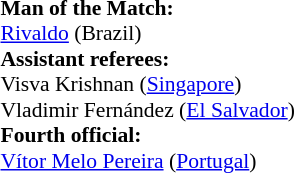<table width=100% style="font-size: 90%">
<tr>
<td><br><strong>Man of the Match:</strong>
<br><a href='#'>Rivaldo</a> (Brazil)<br><strong>Assistant referees:</strong>
<br>Visva Krishnan (<a href='#'>Singapore</a>)
<br>Vladimir Fernández (<a href='#'>El Salvador</a>)
<br><strong>Fourth official:</strong>
<br><a href='#'>Vítor Melo Pereira</a> (<a href='#'>Portugal</a>)</td>
</tr>
</table>
